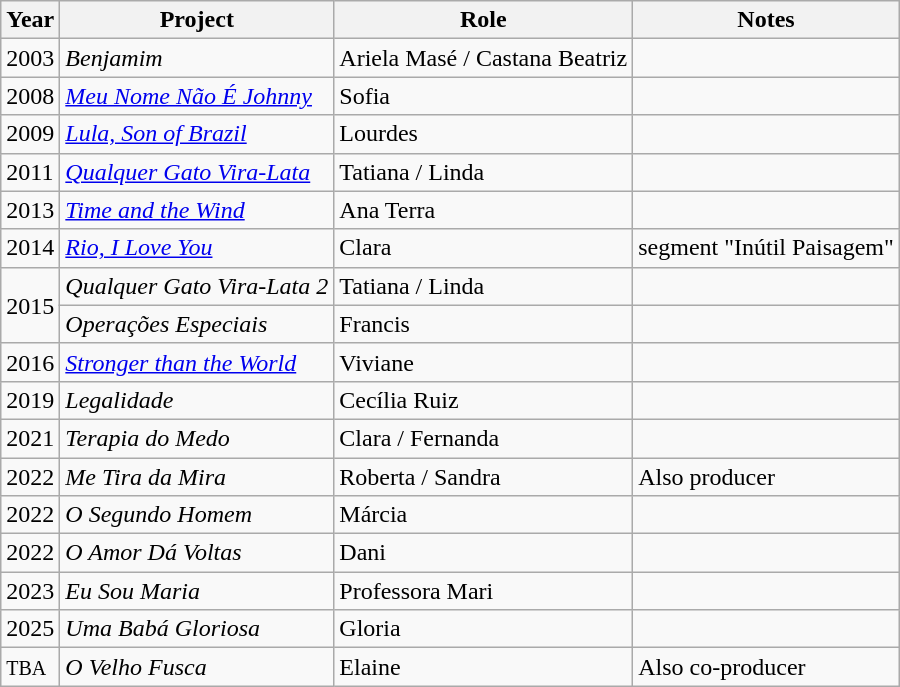<table class="wikitable sortable">
<tr>
<th>Year</th>
<th>Project</th>
<th>Role</th>
<th>Notes</th>
</tr>
<tr>
<td>2003</td>
<td><em>Benjamim</em></td>
<td>Ariela Masé / Castana Beatriz</td>
<td></td>
</tr>
<tr>
<td>2008</td>
<td><em><a href='#'>Meu Nome Não É Johnny</a></em></td>
<td>Sofia</td>
<td></td>
</tr>
<tr>
<td>2009</td>
<td><em><a href='#'>Lula, Son of Brazil</a></em></td>
<td>Lourdes</td>
<td></td>
</tr>
<tr>
<td>2011</td>
<td><em><a href='#'>Qualquer Gato Vira-Lata</a></em></td>
<td>Tatiana / Linda</td>
<td></td>
</tr>
<tr>
<td>2013</td>
<td><em><a href='#'>Time and the Wind</a></em></td>
<td>Ana Terra</td>
<td></td>
</tr>
<tr>
<td>2014</td>
<td><em><a href='#'>Rio, I Love You</a></em></td>
<td>Clara</td>
<td>segment "Inútil Paisagem"</td>
</tr>
<tr>
<td rowspan="2">2015</td>
<td><em>Qualquer Gato Vira-Lata 2</em></td>
<td>Tatiana / Linda</td>
<td></td>
</tr>
<tr>
<td><em>Operações Especiais</em></td>
<td>Francis</td>
<td></td>
</tr>
<tr>
<td>2016</td>
<td><em><a href='#'>Stronger than the World</a></em></td>
<td>Viviane</td>
<td></td>
</tr>
<tr>
<td>2019</td>
<td><em>Legalidade</em></td>
<td>Cecília Ruiz</td>
<td></td>
</tr>
<tr>
<td>2021</td>
<td><em>Terapia do Medo</em></td>
<td>Clara / Fernanda</td>
<td></td>
</tr>
<tr>
<td>2022</td>
<td><em>Me Tira da Mira</em></td>
<td>Roberta / Sandra</td>
<td>Also producer</td>
</tr>
<tr>
<td>2022</td>
<td><em>O Segundo Homem</em></td>
<td>Márcia</td>
<td></td>
</tr>
<tr>
<td>2022</td>
<td><em>O Amor Dá Voltas</em></td>
<td>Dani</td>
<td></td>
</tr>
<tr>
<td>2023</td>
<td><em>Eu Sou Maria</em></td>
<td>Professora Mari</td>
<td></td>
</tr>
<tr>
<td>2025</td>
<td><em>Uma Babá Gloriosa</em></td>
<td>Gloria</td>
<td></td>
</tr>
<tr>
<td><small>TBA</small></td>
<td><em>O Velho Fusca</em></td>
<td>Elaine</td>
<td>Also co-producer</td>
</tr>
</table>
